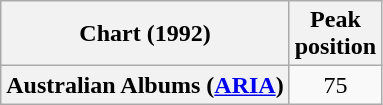<table class="wikitable plainrowheaders" style="text-align:center">
<tr>
<th scope="col">Chart (1992)</th>
<th scope="col">Peak<br>position</th>
</tr>
<tr>
<th scope="row">Australian Albums (<a href='#'>ARIA</a>)</th>
<td>75</td>
</tr>
</table>
